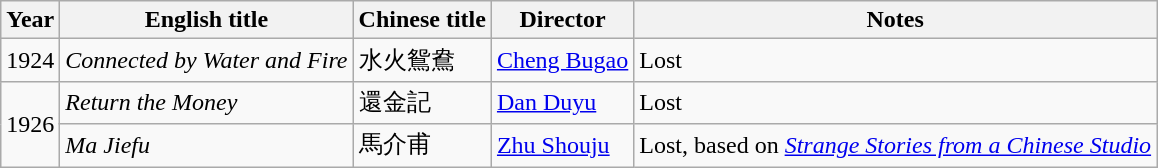<table class="wikitable sortable">
<tr>
<th>Year</th>
<th>English title</th>
<th>Chinese title</th>
<th>Director</th>
<th class="unsortable">Notes</th>
</tr>
<tr>
<td>1924</td>
<td><em>Connected by Water and Fire</em></td>
<td>水火鴛鴦</td>
<td><a href='#'>Cheng Bugao</a></td>
<td>Lost</td>
</tr>
<tr>
<td rowspan=2>1926</td>
<td><em>Return the Money</em></td>
<td>還金記</td>
<td><a href='#'>Dan Duyu</a></td>
<td>Lost</td>
</tr>
<tr>
<td><em>Ma Jiefu</em></td>
<td>馬介甫</td>
<td><a href='#'>Zhu Shouju</a></td>
<td>Lost, based on <em><a href='#'>Strange Stories from a Chinese Studio</a></em></td>
</tr>
</table>
